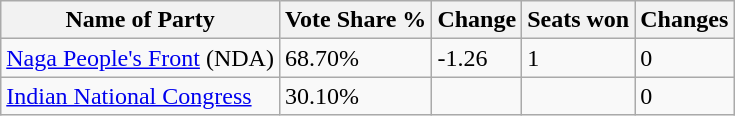<table class="wikitable sortable">
<tr>
<th>Name of Party</th>
<th>Vote Share %</th>
<th>Change</th>
<th>Seats won</th>
<th>Changes</th>
</tr>
<tr>
<td><a href='#'>Naga People's Front</a> (NDA)</td>
<td>68.70%</td>
<td>-1.26</td>
<td>1</td>
<td>0</td>
</tr>
<tr>
<td><a href='#'>Indian National Congress</a></td>
<td>30.10%</td>
<td></td>
<td></td>
<td>0</td>
</tr>
</table>
